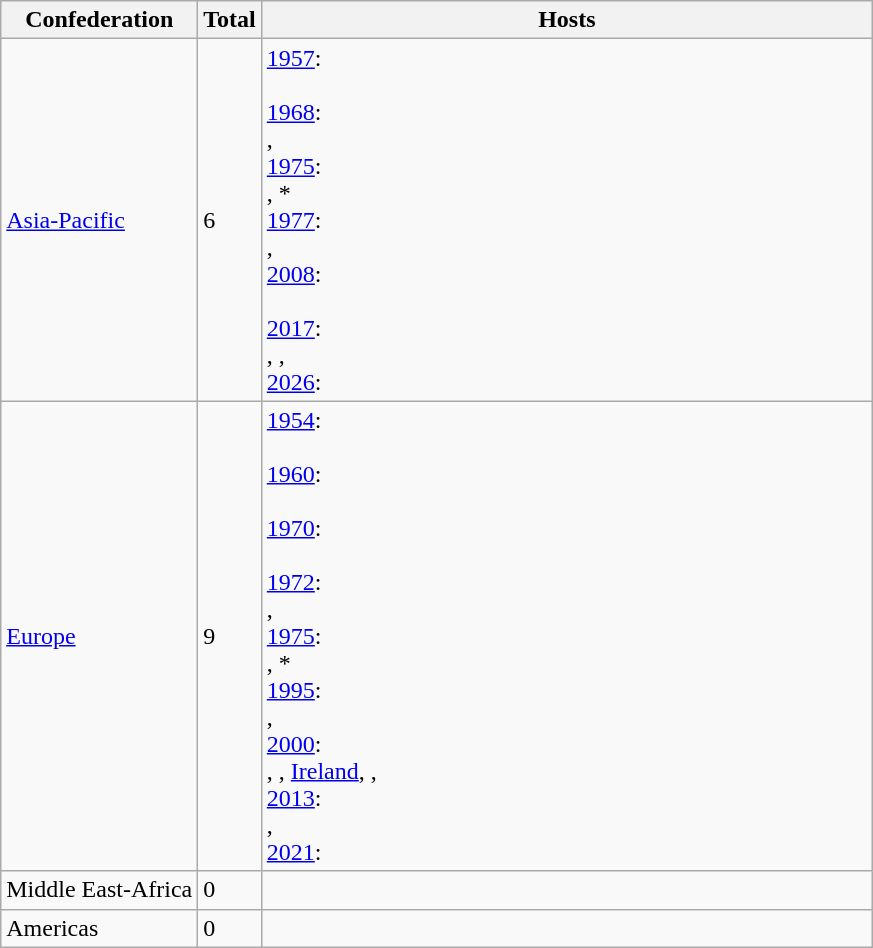<table class="wikitable sortable" style="text-align:left">
<tr>
<th scope="row">Confederation</th>
<th scope="col" style=width:4em:>Total</th>
<th scope="col" class="unsortable" style="width:25em">Hosts</th>
</tr>
<tr>
<td><a href='#'>Asia-Pacific</a></td>
<td>6</td>
<td><a href='#'>1957</a>:<br><br><a href='#'>1968</a>:<br>, <br><a href='#'>1975</a>:<br>, *<br><a href='#'>1977</a>:<br>, <br><a href='#'>2008</a>:<br><br> <a href='#'>2017</a>:<br>, , <br> <a href='#'>2026</a>:<br></td>
</tr>
<tr>
<td><a href='#'>Europe</a></td>
<td>9</td>
<td><a href='#'>1954</a>:<br><br><a href='#'>1960</a>:<br><br><a href='#'>1970</a>:<br><br><a href='#'>1972</a>:<br>,<br><a href='#'>1975</a>:<br>, *<br><a href='#'>1995</a>:<br>, <br><a href='#'>2000</a>:<br>, ,  <a href='#'>Ireland</a>, , <br><a href='#'>2013</a>:<br>, <br><a href='#'>2021</a>:<br></td>
</tr>
<tr>
<td>Middle East-Africa</td>
<td>0</td>
<td></td>
</tr>
<tr>
<td>Americas</td>
<td>0</td>
<td></td>
</tr>
</table>
